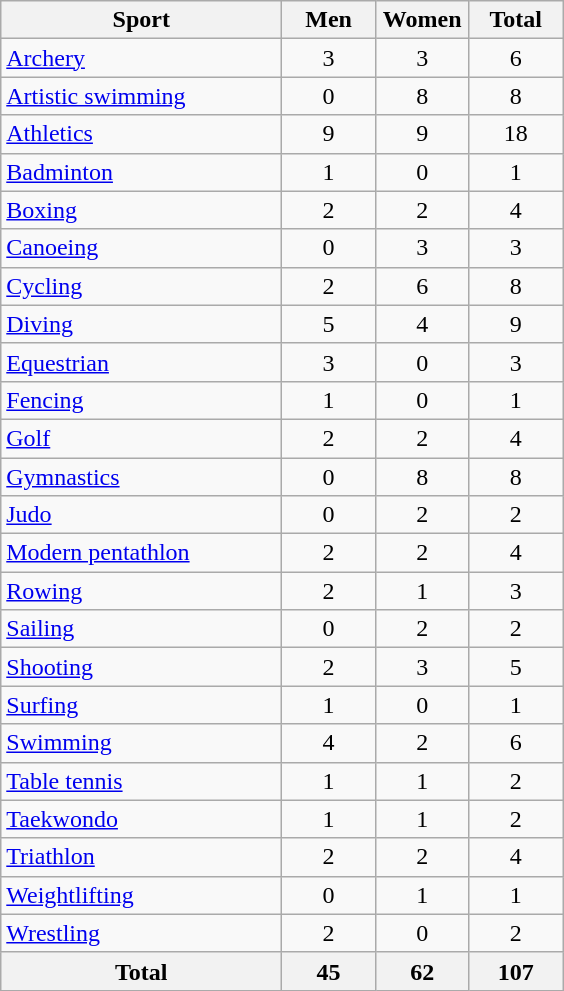<table class="wikitable sortable" style="text-align:center;">
<tr>
<th width=180>Sport</th>
<th width=55>Men</th>
<th width=55>Women</th>
<th width=55>Total</th>
</tr>
<tr>
<td align=left><a href='#'>Archery</a></td>
<td>3</td>
<td>3</td>
<td>6</td>
</tr>
<tr>
<td align=left><a href='#'>Artistic swimming</a></td>
<td>0</td>
<td>8</td>
<td>8</td>
</tr>
<tr>
<td align=left><a href='#'>Athletics</a></td>
<td>9</td>
<td>9</td>
<td>18</td>
</tr>
<tr>
<td align=left><a href='#'>Badminton</a></td>
<td>1</td>
<td>0</td>
<td>1</td>
</tr>
<tr>
<td align=left><a href='#'>Boxing</a></td>
<td>2</td>
<td>2</td>
<td>4</td>
</tr>
<tr>
<td align=left><a href='#'>Canoeing</a></td>
<td>0</td>
<td>3</td>
<td>3</td>
</tr>
<tr>
<td align=left><a href='#'>Cycling</a></td>
<td>2</td>
<td>6</td>
<td>8</td>
</tr>
<tr>
<td align=left><a href='#'>Diving</a></td>
<td>5</td>
<td>4</td>
<td>9</td>
</tr>
<tr>
<td align=left><a href='#'>Equestrian</a></td>
<td>3</td>
<td>0</td>
<td>3</td>
</tr>
<tr>
<td align=left><a href='#'>Fencing</a></td>
<td>1</td>
<td>0</td>
<td>1</td>
</tr>
<tr>
<td align=left><a href='#'>Golf</a></td>
<td>2</td>
<td>2</td>
<td>4</td>
</tr>
<tr>
<td align=left><a href='#'>Gymnastics</a></td>
<td>0</td>
<td>8</td>
<td>8</td>
</tr>
<tr>
<td align=left><a href='#'>Judo</a></td>
<td>0</td>
<td>2</td>
<td>2</td>
</tr>
<tr>
<td align=left><a href='#'>Modern pentathlon</a></td>
<td>2</td>
<td>2</td>
<td>4</td>
</tr>
<tr>
<td align=left><a href='#'>Rowing</a></td>
<td>2</td>
<td>1</td>
<td>3</td>
</tr>
<tr>
<td align=left><a href='#'>Sailing</a></td>
<td>0</td>
<td>2</td>
<td>2</td>
</tr>
<tr>
<td align=left><a href='#'>Shooting</a></td>
<td>2</td>
<td>3</td>
<td>5</td>
</tr>
<tr>
<td align=left><a href='#'>Surfing</a></td>
<td>1</td>
<td>0</td>
<td>1</td>
</tr>
<tr>
<td align=left><a href='#'>Swimming</a></td>
<td>4</td>
<td>2</td>
<td>6</td>
</tr>
<tr>
<td align=left><a href='#'>Table tennis</a></td>
<td>1</td>
<td>1</td>
<td>2</td>
</tr>
<tr>
<td align=left><a href='#'>Taekwondo</a></td>
<td>1</td>
<td>1</td>
<td>2</td>
</tr>
<tr>
<td align=left><a href='#'>Triathlon</a></td>
<td>2</td>
<td>2</td>
<td>4</td>
</tr>
<tr>
<td align=left><a href='#'>Weightlifting</a></td>
<td>0</td>
<td>1</td>
<td>1</td>
</tr>
<tr>
<td align=left><a href='#'>Wrestling</a></td>
<td>2</td>
<td>0</td>
<td>2</td>
</tr>
<tr>
<th>Total</th>
<th>45</th>
<th>62</th>
<th>107</th>
</tr>
</table>
